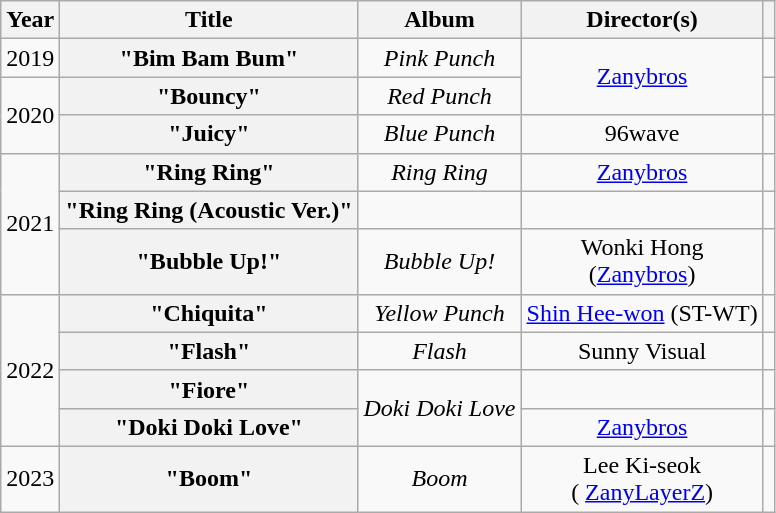<table class="wikitable plainrowheaders" style="text-align:center">
<tr>
<th>Year</th>
<th>Title</th>
<th>Album</th>
<th>Director(s)</th>
<th></th>
</tr>
<tr>
<td>2019</td>
<th scope="row">"Bim Bam Bum"</th>
<td><em>Pink Punch</em></td>
<td rowspan="2"><a href='#'>Zanybros</a></td>
<td></td>
</tr>
<tr>
<td rowspan="2">2020</td>
<th scope="row">"Bouncy"</th>
<td><em>Red Punch</em></td>
<td></td>
</tr>
<tr>
<th scope="row">"Juicy"</th>
<td><em>Blue Punch</em></td>
<td>96wave</td>
<td></td>
</tr>
<tr>
<td rowspan="3">2021</td>
<th scope="row">"Ring Ring"</th>
<td><em>Ring Ring</em></td>
<td><a href='#'>Zanybros</a></td>
<td></td>
</tr>
<tr>
<th scope="row">"Ring Ring (Acoustic Ver.)"</th>
<td></td>
<td></td>
<td></td>
</tr>
<tr>
<th scope="row">"Bubble Up!"</th>
<td><em>Bubble Up!</em></td>
<td>Wonki Hong<br>(<a href='#'>Zanybros</a>)</td>
<td></td>
</tr>
<tr>
<td rowspan="4">2022</td>
<th scope="row">"Chiquita"</th>
<td><em>Yellow Punch</em></td>
<td><a href='#'>Shin Hee-won</a> (ST-WT)</td>
<td></td>
</tr>
<tr>
<th scope="row">"Flash"</th>
<td><em>Flash</em></td>
<td>Sunny Visual</td>
<td></td>
</tr>
<tr>
<th scope="row">"Fiore"</th>
<td rowspan="2"><em>Doki Doki Love</em></td>
<td></td>
<td></td>
</tr>
<tr>
<th scope="row">"Doki Doki Love"</th>
<td><a href='#'>Zanybros</a></td>
<td></td>
</tr>
<tr>
<td>2023</td>
<th scope="row">"Boom"</th>
<td><em>Boom</em></td>
<td>Lee Ki-seok<br>( <a href='#'>ZanyLayerZ</a>)</td>
<td></td>
</tr>
</table>
